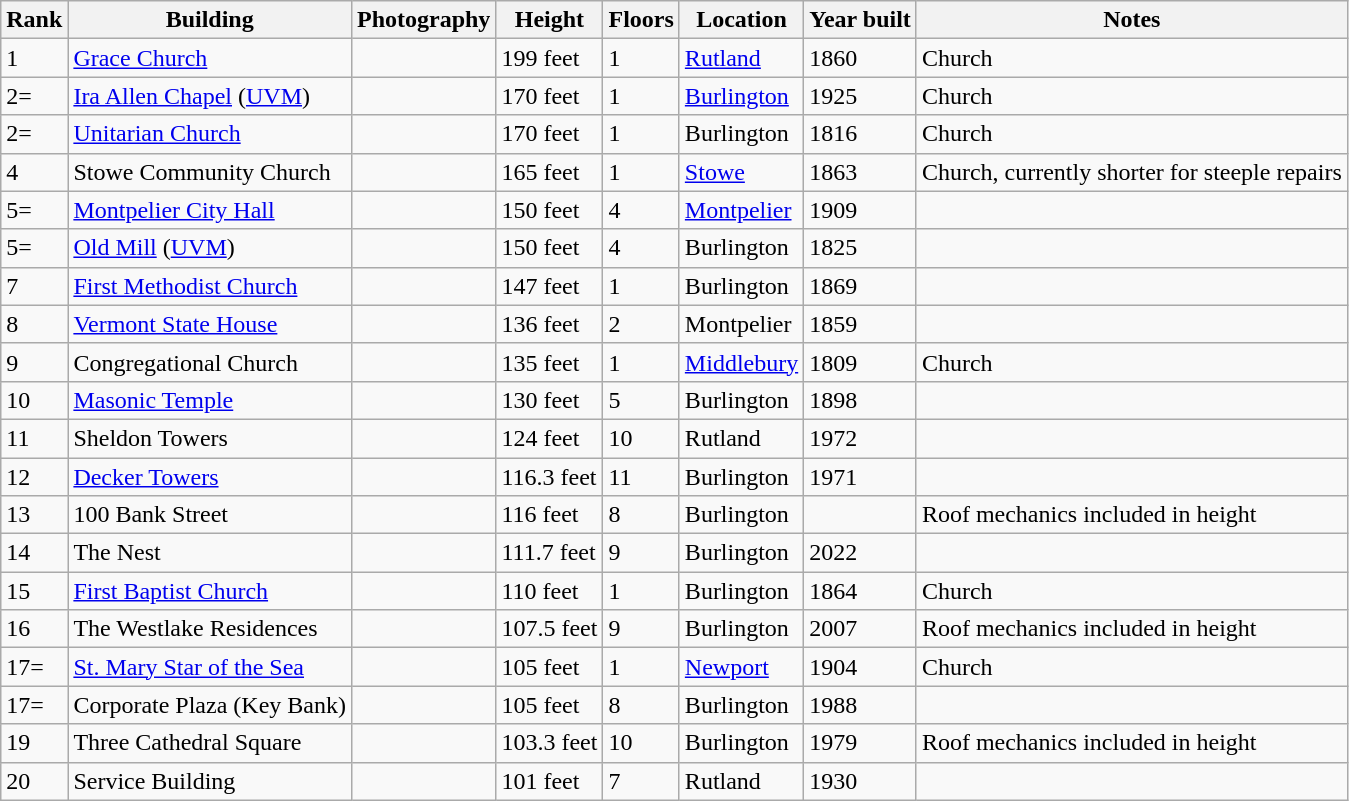<table class="wikitable sortable">
<tr>
<th class="unsortable">Rank</th>
<th>Building</th>
<th>Photography</th>
<th data-sort-type=number>Height</th>
<th data-sort-type=number>Floors</th>
<th>Location</th>
<th>Year built</th>
<th>Notes</th>
</tr>
<tr>
<td>1</td>
<td><a href='#'>Grace Church</a></td>
<td></td>
<td>199 feet</td>
<td>1</td>
<td><a href='#'>Rutland</a></td>
<td>1860</td>
<td>Church</td>
</tr>
<tr>
<td>2=</td>
<td><a href='#'>Ira Allen Chapel</a> (<a href='#'>UVM</a>)</td>
<td></td>
<td>170 feet</td>
<td>1</td>
<td><a href='#'>Burlington</a></td>
<td>1925</td>
<td>Church</td>
</tr>
<tr>
<td>2=</td>
<td><a href='#'>Unitarian Church</a></td>
<td></td>
<td>170 feet</td>
<td>1</td>
<td>Burlington</td>
<td>1816</td>
<td>Church</td>
</tr>
<tr>
<td>4</td>
<td>Stowe Community Church</td>
<td></td>
<td>165 feet</td>
<td>1</td>
<td><a href='#'>Stowe</a></td>
<td>1863</td>
<td>Church, currently shorter for steeple repairs</td>
</tr>
<tr>
<td>5=</td>
<td><a href='#'>Montpelier City Hall</a></td>
<td></td>
<td>150 feet</td>
<td>4</td>
<td><a href='#'>Montpelier</a></td>
<td>1909</td>
<td></td>
</tr>
<tr>
<td>5=</td>
<td><a href='#'>Old Mill</a> (<a href='#'>UVM</a>)</td>
<td></td>
<td>150 feet</td>
<td>4</td>
<td>Burlington</td>
<td>1825</td>
<td></td>
</tr>
<tr>
<td>7</td>
<td><a href='#'>First Methodist Church</a></td>
<td></td>
<td>147 feet</td>
<td>1</td>
<td>Burlington</td>
<td>1869</td>
<td></td>
</tr>
<tr>
<td>8</td>
<td><a href='#'>Vermont State House</a></td>
<td></td>
<td>136 feet</td>
<td>2</td>
<td>Montpelier</td>
<td>1859</td>
<td></td>
</tr>
<tr>
<td>9</td>
<td>Congregational Church</td>
<td></td>
<td>135 feet</td>
<td>1</td>
<td><a href='#'>Middlebury</a></td>
<td>1809</td>
<td>Church</td>
</tr>
<tr>
<td>10</td>
<td><a href='#'>Masonic Temple</a></td>
<td></td>
<td>130 feet</td>
<td>5</td>
<td>Burlington</td>
<td>1898</td>
<td></td>
</tr>
<tr>
<td>11</td>
<td>Sheldon Towers</td>
<td></td>
<td>124 feet</td>
<td>10</td>
<td>Rutland</td>
<td>1972</td>
<td></td>
</tr>
<tr>
<td>12</td>
<td><a href='#'>Decker Towers</a></td>
<td></td>
<td>116.3 feet</td>
<td>11</td>
<td>Burlington</td>
<td>1971</td>
<td></td>
</tr>
<tr>
<td>13</td>
<td>100 Bank Street</td>
<td></td>
<td>116 feet</td>
<td>8</td>
<td>Burlington</td>
<td></td>
<td>Roof mechanics included in height</td>
</tr>
<tr>
<td>14</td>
<td>The Nest</td>
<td></td>
<td>111.7 feet</td>
<td>9</td>
<td>Burlington</td>
<td>2022</td>
<td></td>
</tr>
<tr>
<td>15</td>
<td><a href='#'>First Baptist Church</a></td>
<td></td>
<td>110 feet</td>
<td>1</td>
<td>Burlington</td>
<td>1864</td>
<td>Church</td>
</tr>
<tr>
<td>16</td>
<td>The Westlake Residences</td>
<td></td>
<td>107.5 feet</td>
<td>9</td>
<td>Burlington</td>
<td>2007</td>
<td>Roof mechanics included in height</td>
</tr>
<tr>
<td>17=</td>
<td><a href='#'>St. Mary Star of the Sea</a></td>
<td></td>
<td>105 feet</td>
<td>1</td>
<td><a href='#'>Newport</a></td>
<td>1904</td>
<td>Church</td>
</tr>
<tr>
<td>17=</td>
<td>Corporate Plaza (Key Bank)</td>
<td></td>
<td>105 feet</td>
<td>8</td>
<td>Burlington</td>
<td>1988</td>
<td></td>
</tr>
<tr>
<td>19</td>
<td>Three Cathedral Square</td>
<td></td>
<td>103.3 feet</td>
<td>10</td>
<td>Burlington</td>
<td>1979</td>
<td>Roof mechanics included in height</td>
</tr>
<tr>
<td>20</td>
<td>Service Building</td>
<td></td>
<td>101 feet</td>
<td>7</td>
<td>Rutland</td>
<td>1930</td>
<td></td>
</tr>
</table>
